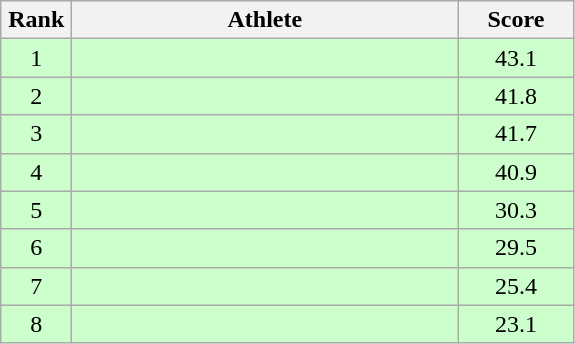<table class=wikitable style="text-align:center">
<tr>
<th width=40>Rank</th>
<th width=250>Athlete</th>
<th width=70>Score</th>
</tr>
<tr bgcolor=ccffcc>
<td>1</td>
<td align=left></td>
<td>43.1</td>
</tr>
<tr bgcolor=ccffcc>
<td>2</td>
<td align=left></td>
<td>41.8</td>
</tr>
<tr bgcolor=ccffcc>
<td>3</td>
<td align=left></td>
<td>41.7</td>
</tr>
<tr bgcolor=ccffcc>
<td>4</td>
<td align=left></td>
<td>40.9</td>
</tr>
<tr bgcolor=ccffcc>
<td>5</td>
<td align=left></td>
<td>30.3</td>
</tr>
<tr bgcolor=ccffcc>
<td>6</td>
<td align=left></td>
<td>29.5</td>
</tr>
<tr bgcolor=ccffcc>
<td>7</td>
<td align=left></td>
<td>25.4</td>
</tr>
<tr bgcolor=ccffcc>
<td>8</td>
<td align=left></td>
<td>23.1</td>
</tr>
</table>
